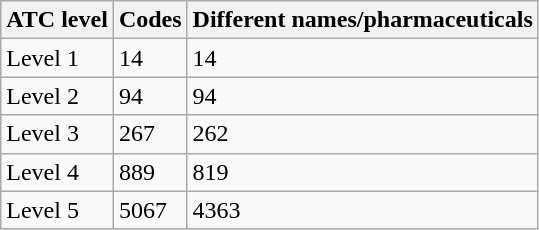<table class="wikitable">
<tr>
<th>ATC level</th>
<th>Codes</th>
<th>Different names/pharmaceuticals</th>
</tr>
<tr>
<td>Level 1</td>
<td>14</td>
<td>14</td>
</tr>
<tr>
<td>Level 2</td>
<td>94</td>
<td>94</td>
</tr>
<tr>
<td>Level 3</td>
<td>267</td>
<td>262</td>
</tr>
<tr>
<td>Level 4</td>
<td>889</td>
<td>819</td>
</tr>
<tr>
<td>Level 5</td>
<td>5067</td>
<td>4363</td>
</tr>
</table>
